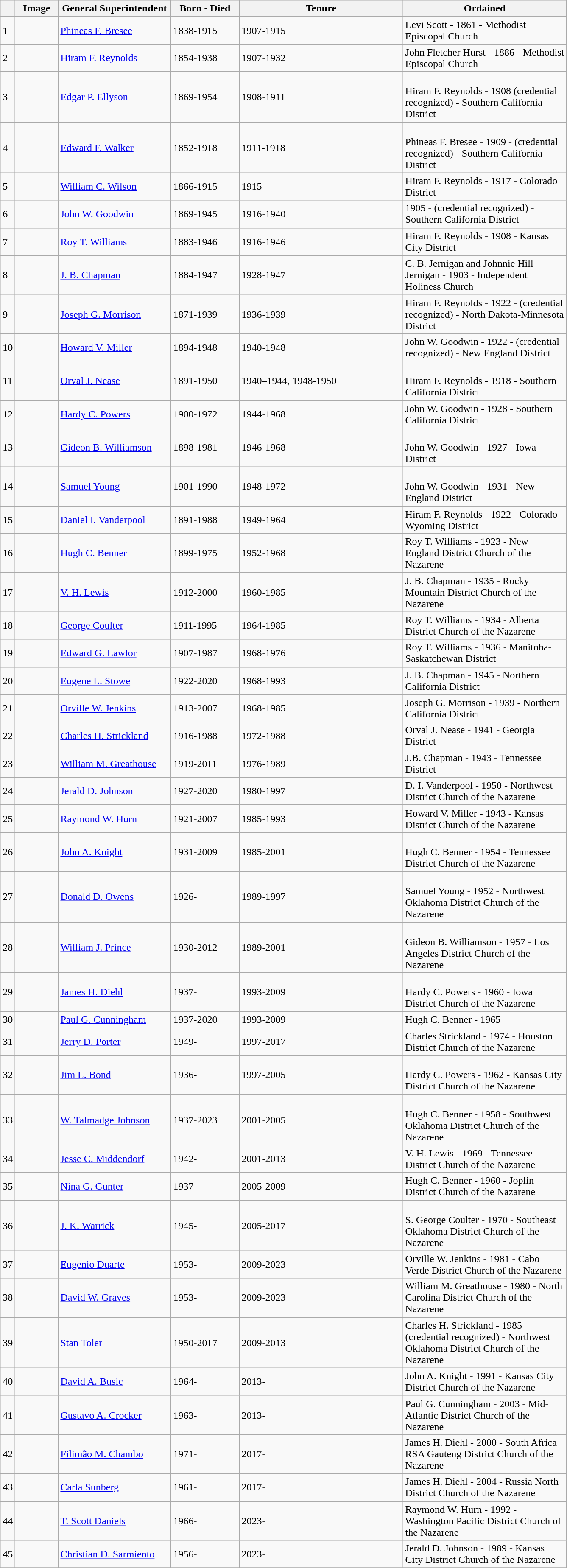<table class="wikitable">
<tr>
<th></th>
<th>Image</th>
<th>General Superintendent</th>
<th>Born - Died</th>
<th>Tenure</th>
<th>Ordained</th>
</tr>
<tr>
<td width="15">1</td>
<td width="60"></td>
<td width="170"><a href='#'>Phineas F. Bresee</a></td>
<td width="75">1838-1915</td>
<td width="75">1907-1915</td>
<td width="250">Levi Scott - 1861 - Methodist Episcopal Church</td>
</tr>
<tr>
<td>2</td>
<td width="60"></td>
<td width="170"><a href='#'>Hiram F. Reynolds</a></td>
<td width="100">1854-1938</td>
<td width="100">1907-1932</td>
<td width="250">John Fletcher Hurst - 1886 - Methodist Episcopal Church</td>
</tr>
<tr>
<td>3</td>
<td width="60"></td>
<td width="170"><a href='#'>Edgar P. Ellyson</a></td>
<td width="100">1869-1954</td>
<td width="100">1908-1911</td>
<td width="250"><br>Hiram F. Reynolds - 1908 (credential recognized) - Southern California District</td>
</tr>
<tr>
<td>4</td>
<td width="60"></td>
<td width="170"><a href='#'>Edward F. Walker</a></td>
<td width="100">1852-1918</td>
<td width="100">1911-1918</td>
<td width="250"><br>Phineas F. Bresee - 1909 - (credential recognized) - Southern California District</td>
</tr>
<tr>
<td>5</td>
<td width="60"></td>
<td width="170"><a href='#'>William C. Wilson</a></td>
<td width="100">1866-1915</td>
<td width="100">1915</td>
<td width="250">Hiram F. Reynolds - 1917 - Colorado District</td>
</tr>
<tr>
<td>6</td>
<td></td>
<td width="170"><a href='#'>John W. Goodwin</a></td>
<td width="100">1869-1945</td>
<td width="100">1916-1940</td>
<td width="250">1905 - (credential recognized) - Southern California District</td>
</tr>
<tr>
<td>7</td>
<td></td>
<td width="100"><a href='#'>Roy T. Williams</a></td>
<td width="100">1883-1946</td>
<td width="250">1916-1946</td>
<td>Hiram F. Reynolds - 1908 - Kansas City District</td>
</tr>
<tr>
<td>8</td>
<td></td>
<td width="170"><a href='#'>J. B. Chapman</a></td>
<td width="100">1884-1947</td>
<td width="100">1928-1947</td>
<td width="250">C. B. Jernigan and Johnnie Hill Jernigan - 1903 - Independent Holiness Church</td>
</tr>
<tr>
<td>9</td>
<td></td>
<td width="170"><a href='#'>Joseph G. Morrison</a></td>
<td width="100">1871-1939</td>
<td width="100">1936-1939</td>
<td width="250">Hiram F. Reynolds - 1922 - (credential recognized) - North Dakota-Minnesota District</td>
</tr>
<tr>
<td>10</td>
<td></td>
<td width="170"><a href='#'>Howard V. Miller</a></td>
<td width="100">1894-1948</td>
<td width="100">1940-1948</td>
<td width="250">John W. Goodwin - 1922 - (credential recognized) - New England District</td>
</tr>
<tr>
<td>11</td>
<td></td>
<td width="170"><a href='#'>Orval J. Nease</a></td>
<td width="100">1891-1950</td>
<td width="100">1940–1944, 1948-1950</td>
<td width="250"><br>Hiram F. Reynolds - 1918 - Southern California District</td>
</tr>
<tr>
<td>12</td>
<td></td>
<td width="170"><a href='#'>Hardy C. Powers</a></td>
<td width="100">1900-1972</td>
<td width="100">1944-1968</td>
<td width="250">John W. Goodwin - 1928 - Southern California District</td>
</tr>
<tr>
<td>13</td>
<td></td>
<td width="170"><a href='#'>Gideon B. Williamson</a></td>
<td width="100">1898-1981</td>
<td width="100">1946-1968</td>
<td width="250"><br>John W. Goodwin - 1927 - Iowa District</td>
</tr>
<tr>
<td>14</td>
<td></td>
<td width="170"><a href='#'>Samuel Young</a></td>
<td width="100">1901-1990</td>
<td width="100">1948-1972</td>
<td width="250"><br>John W. Goodwin - 1931 - New England District</td>
</tr>
<tr>
<td>15</td>
<td></td>
<td width="170"><a href='#'>Daniel I. Vanderpool</a></td>
<td width="100">1891-1988</td>
<td width="100">1949-1964</td>
<td width="250">Hiram F. Reynolds - 1922 - Colorado-Wyoming District</td>
</tr>
<tr>
<td>16</td>
<td></td>
<td width="170"><a href='#'>Hugh C. Benner</a></td>
<td width="100">1899-1975</td>
<td width="100">1952-1968</td>
<td width="250">Roy T. Williams - 1923 - New England District Church of the Nazarene</td>
</tr>
<tr>
<td>17</td>
<td></td>
<td width="170"><a href='#'>V. H. Lewis</a></td>
<td width="100">1912-2000</td>
<td width="100">1960-1985</td>
<td width="250">J. B. Chapman - 1935 - Rocky Mountain District Church of the Nazarene</td>
</tr>
<tr>
<td>18</td>
<td></td>
<td width="170"><a href='#'>George Coulter</a></td>
<td width="100">1911-1995</td>
<td width="100">1964-1985</td>
<td width="250">Roy T. Williams - 1934 - Alberta District Church of the Nazarene</td>
</tr>
<tr>
<td>19</td>
<td></td>
<td width="170"><a href='#'>Edward G. Lawlor</a></td>
<td width="100">1907-1987</td>
<td width="100">1968-1976</td>
<td width="250">Roy T. Williams - 1936 - Manitoba-Saskatchewan District</td>
</tr>
<tr>
<td>20</td>
<td></td>
<td width="170"><a href='#'>Eugene L. Stowe</a></td>
<td width="100">1922-2020</td>
<td width="100">1968-1993</td>
<td width="250">J. B. Chapman - 1945 - Northern California District</td>
</tr>
<tr>
<td>21</td>
<td></td>
<td width="170"><a href='#'>Orville W. Jenkins</a></td>
<td width="100">1913-2007</td>
<td width="100">1968-1985</td>
<td width="250">Joseph G. Morrison - 1939 - Northern California District</td>
</tr>
<tr>
<td>22</td>
<td></td>
<td width="170"><a href='#'>Charles H. Strickland</a></td>
<td width="100">1916-1988</td>
<td width="100">1972-1988</td>
<td width="250">Orval J. Nease - 1941 - Georgia District</td>
</tr>
<tr>
<td>23</td>
<td></td>
<td width="170"><a href='#'>William M. Greathouse</a></td>
<td width="100">1919-2011</td>
<td width="100">1976-1989</td>
<td width="250">J.B. Chapman - 1943 - Tennessee District</td>
</tr>
<tr>
<td>24</td>
<td></td>
<td width="170"><a href='#'>Jerald D. Johnson</a></td>
<td width="100">1927-2020</td>
<td width="100">1980-1997</td>
<td width="250">D. I. Vanderpool - 1950 - Northwest District Church of the Nazarene</td>
</tr>
<tr>
<td>25</td>
<td></td>
<td width="170"><a href='#'>Raymond W. Hurn</a></td>
<td width="100">1921-2007</td>
<td width="100">1985-1993</td>
<td width="250">Howard V. Miller - 1943 - Kansas District Church of the Nazarene</td>
</tr>
<tr>
<td>26</td>
<td></td>
<td width="170"><a href='#'>John A. Knight</a></td>
<td width="100">1931-2009</td>
<td width="100">1985-2001</td>
<td width="250"><br>Hugh C. Benner - 1954 - Tennessee District Church of the Nazarene</td>
</tr>
<tr>
<td>27</td>
<td></td>
<td width="170"><a href='#'>Donald D. Owens</a></td>
<td width="100">1926-</td>
<td width="100">1989-1997</td>
<td width="250"><br>Samuel Young - 1952 - Northwest Oklahoma District Church of the Nazarene</td>
</tr>
<tr>
<td>28</td>
<td></td>
<td width="170"><a href='#'>William J. Prince</a></td>
<td width="100">1930-2012</td>
<td width="100">1989-2001</td>
<td width="250"><br>Gideon B. Williamson - 1957 - Los Angeles District Church of the Nazarene</td>
</tr>
<tr>
<td>29</td>
<td></td>
<td width="170"><a href='#'>James H. Diehl</a></td>
<td width="100">1937-</td>
<td width="100">1993-2009</td>
<td width="250"><br>Hardy C. Powers - 1960 - Iowa District Church of the Nazarene</td>
</tr>
<tr>
<td>30</td>
<td></td>
<td width="170"><a href='#'>Paul G. Cunningham</a></td>
<td width="100">1937-2020</td>
<td width="100">1993-2009</td>
<td width="250">Hugh C. Benner - 1965</td>
</tr>
<tr>
<td>31</td>
<td></td>
<td width="170"><a href='#'>Jerry D. Porter</a></td>
<td width="100">1949-</td>
<td width="100">1997-2017</td>
<td width="250">Charles Strickland - 1974 - Houston District Church of the Nazarene</td>
</tr>
<tr>
<td>32</td>
<td></td>
<td width="170"><a href='#'>Jim L. Bond</a></td>
<td width="100">1936-</td>
<td width="100">1997-2005</td>
<td width="250"><br>Hardy C. Powers - 1962 - Kansas City District Church of the Nazarene</td>
</tr>
<tr>
<td>33</td>
<td></td>
<td width="170"><a href='#'>W. Talmadge Johnson</a></td>
<td width="100">1937-2023</td>
<td width="100">2001-2005</td>
<td width="250"><br>Hugh C. Benner - 1958 - Southwest Oklahoma District Church of the Nazarene</td>
</tr>
<tr>
<td>34</td>
<td></td>
<td width="170"><a href='#'>Jesse C. Middendorf</a></td>
<td width="100">1942-</td>
<td width="100">2001-2013</td>
<td width="250">V. H. Lewis - 1969 - Tennessee District Church of the Nazarene</td>
</tr>
<tr>
<td>35</td>
<td></td>
<td width="170"><a href='#'>Nina G. Gunter</a></td>
<td width="100">1937-</td>
<td width="100">2005-2009</td>
<td width="250">Hugh C. Benner - 1960 - Joplin District Church of the Nazarene</td>
</tr>
<tr>
<td>36</td>
<td></td>
<td width="170"><a href='#'>J. K. Warrick</a></td>
<td width="100">1945-</td>
<td width="100">2005-2017</td>
<td width="250"><br>S. George Coulter - 1970 - Southeast Oklahoma District Church of the Nazarene</td>
</tr>
<tr>
<td>37</td>
<td width="60"></td>
<td width="170"><a href='#'>Eugenio Duarte</a></td>
<td width="100">1953-</td>
<td width="100">2009-2023</td>
<td width="250">Orville W. Jenkins - 1981 - Cabo Verde District Church of the Nazarene</td>
</tr>
<tr>
<td>38</td>
<td></td>
<td width="170"><a href='#'>David W. Graves</a></td>
<td width="100">1953-</td>
<td width="100">2009-2023</td>
<td width="250">William M. Greathouse - 1980 - North Carolina District Church of the Nazarene</td>
</tr>
<tr>
<td>39</td>
<td></td>
<td width="170"><a href='#'>Stan Toler</a></td>
<td width="100">1950-2017</td>
<td width="100">2009-2013</td>
<td width="250">Charles H. Strickland - 1985 (credential recognized) - Northwest Oklahoma District Church of the Nazarene</td>
</tr>
<tr>
<td>40</td>
<td width="60"></td>
<td width="170"><a href='#'>David A. Busic</a></td>
<td width="100">1964-</td>
<td width="100">2013-</td>
<td width="250">John A. Knight - 1991 - Kansas City District Church of the Nazarene</td>
</tr>
<tr>
<td>41</td>
<td width="60"></td>
<td width="170"><a href='#'>Gustavo A. Crocker</a></td>
<td width="100">1963-</td>
<td width="100">2013-</td>
<td width="250">Paul G. Cunningham - 2003 - Mid-Atlantic District Church of the Nazarene</td>
</tr>
<tr>
<td>42</td>
<td></td>
<td width="170"><a href='#'>Filimão M. Chambo</a></td>
<td width="100">1971-</td>
<td width="100">2017-</td>
<td width="250">James H. Diehl - 2000 - South Africa RSA Gauteng District Church of the Nazarene</td>
</tr>
<tr>
<td>43</td>
<td></td>
<td width="170"><a href='#'>Carla Sunberg</a></td>
<td width="100">1961-</td>
<td width="100">2017-</td>
<td width="250">James H. Diehl - 2004 - Russia North District Church of the Nazarene</td>
</tr>
<tr>
<td>44</td>
<td></td>
<td width="170"><a href='#'>T. Scott Daniels</a></td>
<td width="100">1966-</td>
<td width="100">2023-</td>
<td width="250">Raymond W. Hurn - 1992 - Washington Pacific District Church of the Nazarene</td>
</tr>
<tr>
<td>45</td>
<td></td>
<td width="170"><a href='#'>Christian D. Sarmiento</a></td>
<td width="100">1956-</td>
<td width="100">2023-</td>
<td width="250">Jerald D. Johnson - 1989 - Kansas City District Church of the Nazarene</td>
</tr>
<tr>
</tr>
</table>
